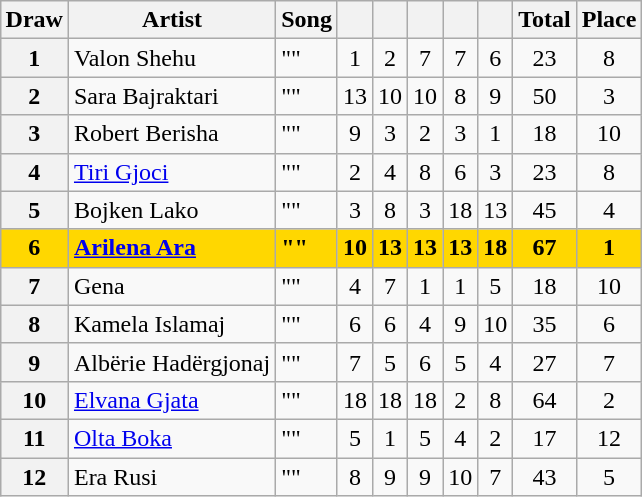<table class="wikitable sortable plainrowheaders" style="margin: 1em auto 1em auto; text-align:center">
<tr>
<th>Draw</th>
<th>Artist</th>
<th>Song</th>
<th></th>
<th></th>
<th></th>
<th></th>
<th></th>
<th>Total</th>
<th>Place</th>
</tr>
<tr>
<th scope="row" style="text-align:center;">1</th>
<td align="left">Valon Shehu</td>
<td align="left">""</td>
<td>1</td>
<td>2</td>
<td>7</td>
<td>7</td>
<td>6</td>
<td>23</td>
<td>8</td>
</tr>
<tr>
<th scope="row" style="text-align:center;">2</th>
<td align="left">Sara Bajraktari</td>
<td align="left">""</td>
<td>13</td>
<td>10</td>
<td>10</td>
<td>8</td>
<td>9</td>
<td>50</td>
<td>3</td>
</tr>
<tr>
<th scope="row" style="text-align:center;">3</th>
<td align="left">Robert Berisha</td>
<td align="left">""</td>
<td>9</td>
<td>3</td>
<td>2</td>
<td>3</td>
<td>1</td>
<td>18</td>
<td>10</td>
</tr>
<tr>
<th scope="row" style="text-align:center;">4</th>
<td align="left"><a href='#'>Tiri Gjoci</a></td>
<td align="left">""</td>
<td>2</td>
<td>4</td>
<td>8</td>
<td>6</td>
<td>3</td>
<td>23</td>
<td>8</td>
</tr>
<tr>
<th scope="row" style="text-align:center;">5</th>
<td align="left">Bojken Lako</td>
<td align="left">""</td>
<td>3</td>
<td>8</td>
<td>3</td>
<td>18</td>
<td>13</td>
<td>45</td>
<td>4</td>
</tr>
<tr style="background:gold;">
<th scope="row" style="text-align:center; font-weight:bold; background:gold;">6</th>
<td align="left"><strong><a href='#'>Arilena Ara</a></strong></td>
<td align="left"><strong>""</strong></td>
<td><strong>10</strong></td>
<td><strong>13</strong></td>
<td><strong>13</strong></td>
<td><strong>13</strong></td>
<td><strong>18</strong></td>
<td><strong>67</strong></td>
<td><strong>1</strong></td>
</tr>
<tr>
<th scope="row" style="text-align:center;">7</th>
<td align="left">Gena</td>
<td align="left">""</td>
<td>4</td>
<td>7</td>
<td>1</td>
<td>1</td>
<td>5</td>
<td>18</td>
<td>10</td>
</tr>
<tr>
<th scope="row" style="text-align:center;">8</th>
<td align="left">Kamela Islamaj</td>
<td align="left">""</td>
<td>6</td>
<td>6</td>
<td>4</td>
<td>9</td>
<td>10</td>
<td>35</td>
<td>6</td>
</tr>
<tr>
<th scope="row" style="text-align:center;">9</th>
<td align="left">Albërie Hadërgjonaj</td>
<td align="left">""</td>
<td>7</td>
<td>5</td>
<td>6</td>
<td>5</td>
<td>4</td>
<td>27</td>
<td>7</td>
</tr>
<tr>
<th scope="row" style="text-align:center;">10</th>
<td align="left"><a href='#'>Elvana Gjata</a></td>
<td align="left">""</td>
<td>18</td>
<td>18</td>
<td>18</td>
<td>2</td>
<td>8</td>
<td>64</td>
<td>2</td>
</tr>
<tr>
<th scope="row" style="text-align:center;">11</th>
<td align="left"><a href='#'>Olta Boka</a></td>
<td align="left">""</td>
<td>5</td>
<td>1</td>
<td>5</td>
<td>4</td>
<td>2</td>
<td>17</td>
<td>12</td>
</tr>
<tr>
<th scope="row" style="text-align:center;">12</th>
<td align="left">Era Rusi</td>
<td align="left">""</td>
<td>8</td>
<td>9</td>
<td>9</td>
<td>10</td>
<td>7</td>
<td>43</td>
<td>5</td>
</tr>
</table>
